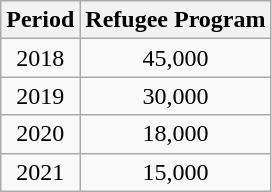<table class="wikitable" style="text-align:center">
<tr>
<th>Period</th>
<th>Refugee Program <br></th>
</tr>
<tr>
<td>2018</td>
<td>45,000</td>
</tr>
<tr>
<td>2019</td>
<td>30,000</td>
</tr>
<tr>
<td>2020</td>
<td>18,000</td>
</tr>
<tr>
<td>2021</td>
<td>15,000</td>
</tr>
</table>
